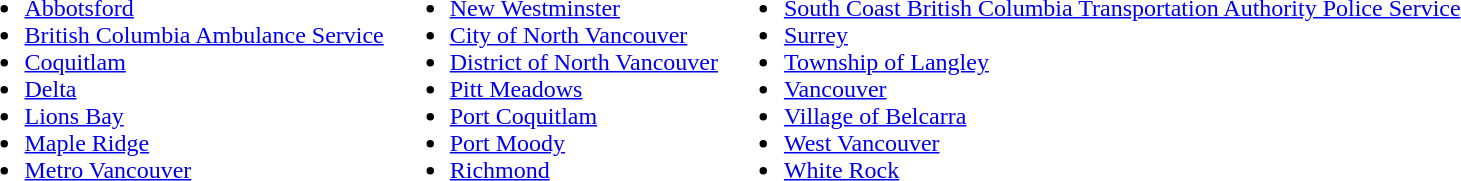<table>
<tr>
<td><br><ul><li><a href='#'>Abbotsford</a></li><li><a href='#'>British Columbia Ambulance Service</a></li><li><a href='#'>Coquitlam</a></li><li><a href='#'>Delta</a></li><li><a href='#'>Lions Bay</a></li><li><a href='#'>Maple Ridge</a></li><li><a href='#'>Metro Vancouver</a></li></ul></td>
<td><br><ul><li><a href='#'>New Westminster</a></li><li><a href='#'>City of North Vancouver</a></li><li><a href='#'>District of North Vancouver</a></li><li><a href='#'>Pitt Meadows</a></li><li><a href='#'>Port Coquitlam</a></li><li><a href='#'>Port Moody</a></li><li><a href='#'>Richmond</a></li></ul></td>
<td><br><ul><li><a href='#'>South Coast British Columbia Transportation Authority Police Service</a></li><li><a href='#'>Surrey</a></li><li><a href='#'>Township of Langley</a></li><li><a href='#'>Vancouver</a></li><li><a href='#'>Village of Belcarra</a></li><li><a href='#'>West Vancouver</a></li><li><a href='#'>White Rock</a></li></ul></td>
</tr>
</table>
